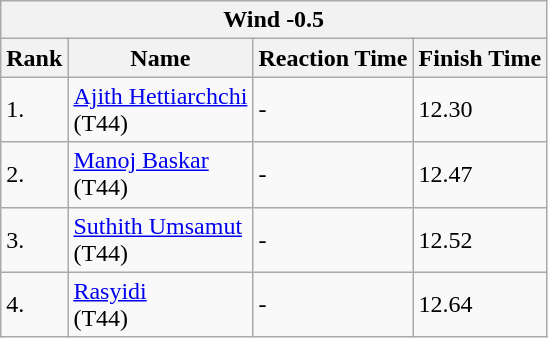<table class="wikitable">
<tr>
<th colspan="4">Wind -0.5</th>
</tr>
<tr>
<th>Rank</th>
<th>Name</th>
<th>Reaction Time</th>
<th>Finish Time</th>
</tr>
<tr>
<td>1.</td>
<td><a href='#'>Ajith Hettiarchchi</a><br>(T44)
<br>
</td>
<td>-</td>
<td>12.30</td>
</tr>
<tr>
<td>2.</td>
<td><a href='#'>Manoj Baskar</a><br>(T44)
<br>
</td>
<td>-</td>
<td>12.47</td>
</tr>
<tr>
<td>3.</td>
<td><a href='#'>Suthith Umsamut</a><br>(T44)
<br>
</td>
<td>-</td>
<td>12.52</td>
</tr>
<tr>
<td>4.</td>
<td><a href='#'>Rasyidi</a><br>(T44)
<br>
</td>
<td>-</td>
<td>12.64</td>
</tr>
</table>
